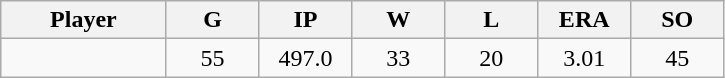<table class="wikitable sortable">
<tr>
<th bgcolor="#DDDDFF" width="16%">Player</th>
<th bgcolor="#DDDDFF" width="9%">G</th>
<th bgcolor="#DDDDFF" width="9%">IP</th>
<th bgcolor="#DDDDFF" width="9%">W</th>
<th bgcolor="#DDDDFF" width="9%">L</th>
<th bgcolor="#DDDDFF" width="9%">ERA</th>
<th bgcolor="#DDDDFF" width="9%">SO</th>
</tr>
<tr align="center">
<td></td>
<td>55</td>
<td>497.0</td>
<td>33</td>
<td>20</td>
<td>3.01</td>
<td>45</td>
</tr>
</table>
